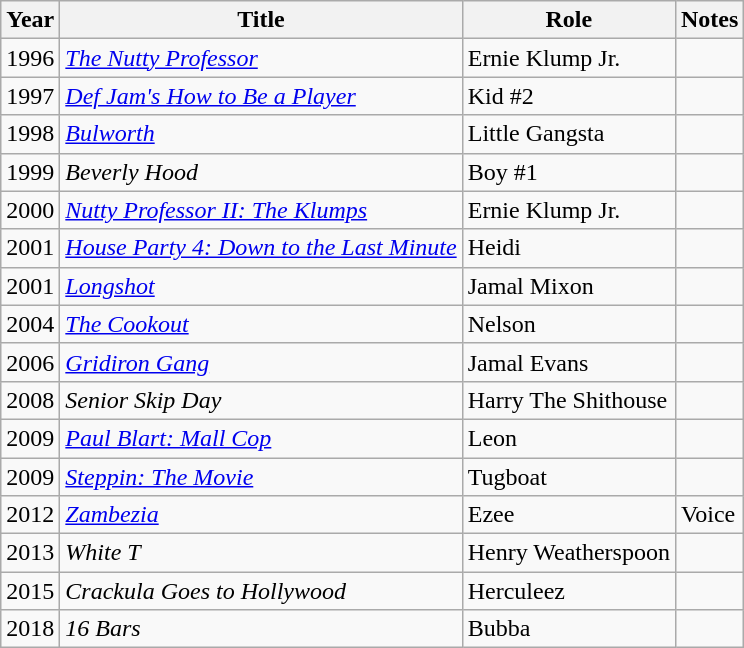<table class="wikitable sortable">
<tr>
<th>Year</th>
<th>Title</th>
<th>Role</th>
<th>Notes</th>
</tr>
<tr>
<td>1996</td>
<td><a href='#'><em>The Nutty Professor</em></a></td>
<td>Ernie Klump Jr.</td>
<td></td>
</tr>
<tr>
<td>1997</td>
<td><em><a href='#'>Def Jam's How to Be a Player</a></em></td>
<td>Kid #2</td>
<td></td>
</tr>
<tr>
<td>1998</td>
<td><em><a href='#'>Bulworth</a></em></td>
<td>Little Gangsta</td>
<td></td>
</tr>
<tr>
<td>1999</td>
<td><em>Beverly Hood</em></td>
<td>Boy #1</td>
<td></td>
</tr>
<tr>
<td>2000</td>
<td><em><a href='#'>Nutty Professor II: The Klumps</a></em></td>
<td>Ernie Klump Jr.</td>
<td></td>
</tr>
<tr>
<td>2001</td>
<td><em><a href='#'>House Party 4: Down to the Last Minute</a></em></td>
<td>Heidi</td>
<td></td>
</tr>
<tr>
<td>2001</td>
<td><a href='#'><em>Longshot</em></a></td>
<td>Jamal Mixon</td>
<td></td>
</tr>
<tr>
<td>2004</td>
<td><em><a href='#'>The Cookout</a></em></td>
<td>Nelson</td>
<td></td>
</tr>
<tr>
<td>2006</td>
<td><em><a href='#'>Gridiron Gang</a></em></td>
<td>Jamal Evans</td>
<td></td>
</tr>
<tr>
<td>2008</td>
<td><em>Senior Skip Day</em></td>
<td>Harry The Shithouse</td>
<td></td>
</tr>
<tr>
<td>2009</td>
<td><em><a href='#'>Paul Blart: Mall Cop</a></em></td>
<td>Leon</td>
<td></td>
</tr>
<tr>
<td>2009</td>
<td><em><a href='#'>Steppin: The Movie</a></em></td>
<td>Tugboat</td>
<td></td>
</tr>
<tr>
<td>2012</td>
<td><a href='#'><em>Zambezia</em></a></td>
<td>Ezee</td>
<td>Voice</td>
</tr>
<tr>
<td>2013</td>
<td><em>White T</em></td>
<td>Henry Weatherspoon</td>
<td></td>
</tr>
<tr>
<td>2015</td>
<td><em>Crackula Goes to Hollywood</em></td>
<td>Herculeez</td>
<td></td>
</tr>
<tr>
<td>2018</td>
<td><em>16 Bars</em></td>
<td>Bubba</td>
<td></td>
</tr>
</table>
